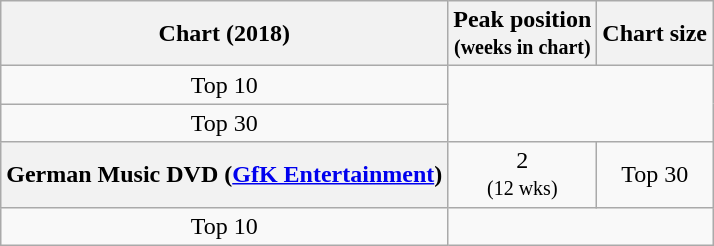<table class="wikitable sortable plainrowheaders" style="text-align:center">
<tr>
<th>Chart (2018)</th>
<th>Peak position<br><small>(weeks in chart)</small></th>
<th>Chart size</th>
</tr>
<tr>
<td>Top 10</td>
</tr>
<tr>
<td>Top 30</td>
</tr>
<tr>
<th scope="row">German Music DVD (<a href='#'>GfK Entertainment</a>)</th>
<td>2<br><small>(12 wks)</small></td>
<td>Top 30</td>
</tr>
<tr>
<td>Top 10</td>
</tr>
</table>
